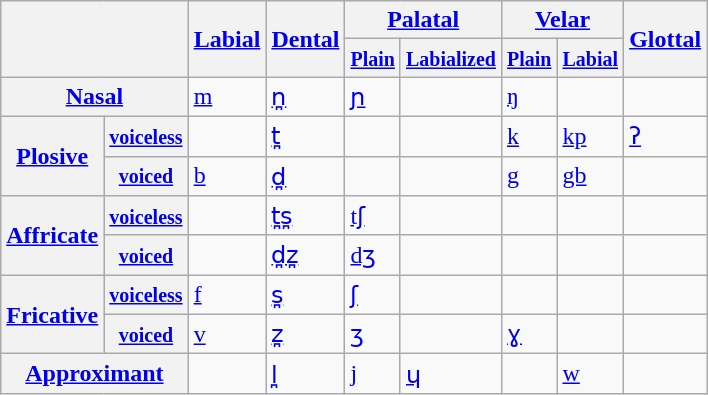<table class="wikitable">
<tr>
<th colspan="2" rowspan="2"></th>
<th rowspan="2"><a href='#'>Labial</a></th>
<th rowspan="2"><a href='#'>Dental</a></th>
<th colspan="2"><a href='#'>Palatal</a></th>
<th colspan="2"><a href='#'>Velar</a></th>
<th rowspan="2"><a href='#'>Glottal</a></th>
</tr>
<tr>
<th><small><a href='#'>Plain</a></small></th>
<th><small><a href='#'>Labialized</a></small></th>
<th><small><a href='#'>Plain</a></small></th>
<th><small><a href='#'>Labial</a></small></th>
</tr>
<tr>
<th colspan="2"><a href='#'>Nasal</a></th>
<td><a href='#'>m</a></td>
<td><a href='#'>n̪</a></td>
<td><a href='#'>ɲ</a></td>
<td></td>
<td><a href='#'>ŋ</a></td>
<td></td>
<td></td>
</tr>
<tr>
<th rowspan="2"><a href='#'>Plosive</a></th>
<th><small><a href='#'>voiceless</a></small></th>
<td></td>
<td><a href='#'>t̪</a></td>
<td></td>
<td></td>
<td><a href='#'>k</a></td>
<td><a href='#'>kp</a></td>
<td><a href='#'>ʔ</a></td>
</tr>
<tr>
<th><small><a href='#'>voiced</a></small></th>
<td><a href='#'>b</a></td>
<td><a href='#'>d̪</a></td>
<td></td>
<td></td>
<td><a href='#'>g</a></td>
<td><a href='#'>gb</a></td>
<td></td>
</tr>
<tr>
<th rowspan="2"><a href='#'>Affricate</a></th>
<th><small><a href='#'>voiceless</a></small></th>
<td></td>
<td><a href='#'>t̪s̪</a></td>
<td><a href='#'>tʃ</a></td>
<td></td>
<td></td>
<td></td>
<td></td>
</tr>
<tr>
<th><small><a href='#'>voiced</a></small></th>
<td></td>
<td><a href='#'>d̪z̪</a></td>
<td><a href='#'>dʒ</a></td>
<td></td>
<td></td>
<td></td>
<td></td>
</tr>
<tr>
<th rowspan="2"><a href='#'>Fricative</a></th>
<th><small><a href='#'>voiceless</a></small></th>
<td><a href='#'>f</a></td>
<td><a href='#'>s̪</a></td>
<td><a href='#'>ʃ</a></td>
<td></td>
<td></td>
<td></td>
<td></td>
</tr>
<tr>
<th><small><a href='#'>voiced</a></small></th>
<td><a href='#'>v</a></td>
<td><a href='#'>z̪</a></td>
<td><a href='#'>ʒ</a></td>
<td></td>
<td><a href='#'>ɣ</a></td>
<td></td>
<td></td>
</tr>
<tr>
<th colspan="2"><a href='#'>Approximant</a></th>
<td></td>
<td><a href='#'>l̪</a></td>
<td><a href='#'>j</a></td>
<td><a href='#'>ɥ</a></td>
<td></td>
<td><a href='#'>w</a></td>
<td></td>
</tr>
</table>
